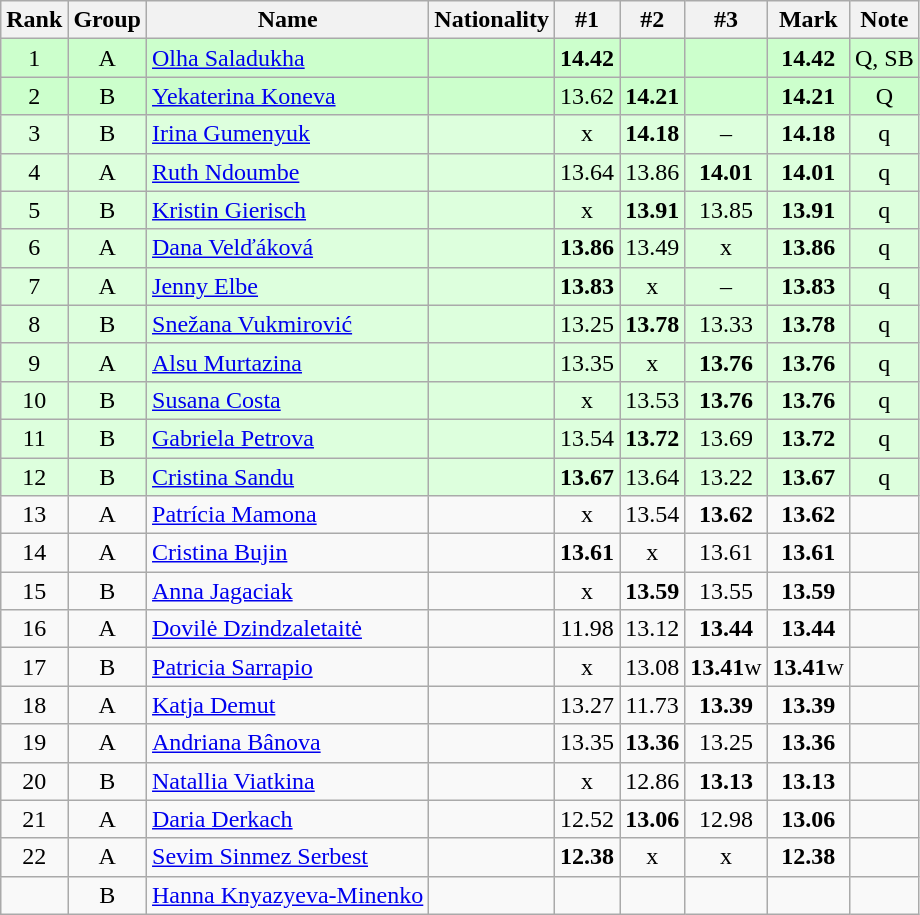<table class="wikitable sortable" style="text-align:center">
<tr>
<th>Rank</th>
<th>Group</th>
<th>Name</th>
<th>Nationality</th>
<th>#1</th>
<th>#2</th>
<th>#3</th>
<th>Mark</th>
<th>Note</th>
</tr>
<tr bgcolor=ccffcc>
<td>1</td>
<td>A</td>
<td align=left><a href='#'>Olha Saladukha</a></td>
<td align=left></td>
<td><strong>14.42</strong></td>
<td></td>
<td></td>
<td><strong>14.42</strong></td>
<td>Q, SB</td>
</tr>
<tr bgcolor=ccffcc>
<td>2</td>
<td>B</td>
<td align=left><a href='#'>Yekaterina Koneva</a></td>
<td align=left></td>
<td>13.62</td>
<td><strong>14.21</strong></td>
<td></td>
<td><strong>14.21</strong></td>
<td>Q</td>
</tr>
<tr bgcolor=ddffdd>
<td>3</td>
<td>B</td>
<td align=left><a href='#'>Irina Gumenyuk</a></td>
<td align=left></td>
<td>x</td>
<td><strong>14.18</strong></td>
<td>–</td>
<td><strong>14.18</strong></td>
<td>q</td>
</tr>
<tr bgcolor=ddffdd>
<td>4</td>
<td>A</td>
<td align=left><a href='#'>Ruth Ndoumbe</a></td>
<td align=left></td>
<td>13.64</td>
<td>13.86</td>
<td><strong>14.01</strong></td>
<td><strong>14.01</strong></td>
<td>q</td>
</tr>
<tr bgcolor=ddffdd>
<td>5</td>
<td>B</td>
<td align=left><a href='#'>Kristin Gierisch</a></td>
<td align=left></td>
<td>x</td>
<td><strong>13.91</strong></td>
<td>13.85</td>
<td><strong>13.91</strong></td>
<td>q</td>
</tr>
<tr bgcolor=ddffdd>
<td>6</td>
<td>A</td>
<td align=left><a href='#'>Dana Velďáková</a></td>
<td align=left></td>
<td><strong>13.86</strong></td>
<td>13.49</td>
<td>x</td>
<td><strong>13.86</strong></td>
<td>q</td>
</tr>
<tr bgcolor=ddffdd>
<td>7</td>
<td>A</td>
<td align=left><a href='#'>Jenny Elbe</a></td>
<td align=left></td>
<td><strong>13.83</strong></td>
<td>x</td>
<td>–</td>
<td><strong>13.83</strong></td>
<td>q</td>
</tr>
<tr bgcolor=ddffdd>
<td>8</td>
<td>B</td>
<td align=left><a href='#'>Snežana Vukmirović</a></td>
<td align=left></td>
<td>13.25</td>
<td><strong>13.78</strong></td>
<td>13.33</td>
<td><strong>13.78</strong></td>
<td>q</td>
</tr>
<tr bgcolor=ddffdd>
<td>9</td>
<td>A</td>
<td align=left><a href='#'>Alsu Murtazina</a></td>
<td align=left></td>
<td>13.35</td>
<td>x</td>
<td><strong>13.76</strong></td>
<td><strong>13.76</strong></td>
<td>q</td>
</tr>
<tr bgcolor=ddffdd>
<td>10</td>
<td>B</td>
<td align=left><a href='#'>Susana Costa</a></td>
<td align=left></td>
<td>x</td>
<td>13.53</td>
<td><strong>13.76</strong></td>
<td><strong>13.76</strong></td>
<td>q</td>
</tr>
<tr bgcolor=ddffdd>
<td>11</td>
<td>B</td>
<td align=left><a href='#'>Gabriela Petrova</a></td>
<td align=left></td>
<td>13.54</td>
<td><strong>13.72</strong></td>
<td>13.69</td>
<td><strong>13.72</strong></td>
<td>q</td>
</tr>
<tr bgcolor=ddffdd>
<td>12</td>
<td>B</td>
<td align=left><a href='#'>Cristina Sandu</a></td>
<td align=left></td>
<td><strong>13.67</strong></td>
<td>13.64</td>
<td>13.22</td>
<td><strong>13.67</strong></td>
<td>q</td>
</tr>
<tr>
<td>13</td>
<td>A</td>
<td align=left><a href='#'>Patrícia Mamona</a></td>
<td align=left></td>
<td>x</td>
<td>13.54</td>
<td><strong>13.62</strong></td>
<td><strong>13.62</strong></td>
<td></td>
</tr>
<tr>
<td>14</td>
<td>A</td>
<td align=left><a href='#'>Cristina Bujin</a></td>
<td align=left></td>
<td><strong>13.61</strong></td>
<td>x</td>
<td>13.61</td>
<td><strong>13.61</strong></td>
<td></td>
</tr>
<tr>
<td>15</td>
<td>B</td>
<td align=left><a href='#'>Anna Jagaciak</a></td>
<td align=left></td>
<td>x</td>
<td><strong>13.59</strong></td>
<td>13.55</td>
<td><strong>13.59</strong></td>
<td></td>
</tr>
<tr>
<td>16</td>
<td>A</td>
<td align=left><a href='#'>Dovilė Dzindzaletaitė</a></td>
<td align=left></td>
<td>11.98</td>
<td>13.12</td>
<td><strong>13.44</strong></td>
<td><strong>13.44</strong></td>
<td></td>
</tr>
<tr>
<td>17</td>
<td>B</td>
<td align=left><a href='#'>Patricia Sarrapio</a></td>
<td align=left></td>
<td>x</td>
<td>13.08</td>
<td><strong>13.41</strong>w</td>
<td><strong>13.41</strong>w</td>
<td></td>
</tr>
<tr>
<td>18</td>
<td>A</td>
<td align=left><a href='#'>Katja Demut</a></td>
<td align=left></td>
<td>13.27</td>
<td>11.73</td>
<td><strong>13.39</strong></td>
<td><strong>13.39</strong></td>
<td></td>
</tr>
<tr>
<td>19</td>
<td>A</td>
<td align=left><a href='#'>Andriana Bânova</a></td>
<td align=left></td>
<td>13.35</td>
<td><strong>13.36</strong></td>
<td>13.25</td>
<td><strong>13.36</strong></td>
<td></td>
</tr>
<tr>
<td>20</td>
<td>B</td>
<td align=left><a href='#'>Natallia Viatkina</a></td>
<td align=left></td>
<td>x</td>
<td>12.86</td>
<td><strong>13.13</strong></td>
<td><strong>13.13</strong></td>
<td></td>
</tr>
<tr>
<td>21</td>
<td>A</td>
<td align=left><a href='#'>Daria Derkach</a></td>
<td align=left></td>
<td>12.52</td>
<td><strong>13.06</strong></td>
<td>12.98</td>
<td><strong>13.06</strong></td>
<td></td>
</tr>
<tr>
<td>22</td>
<td>A</td>
<td align=left><a href='#'>Sevim Sinmez Serbest</a></td>
<td align=left></td>
<td><strong>12.38</strong></td>
<td>x</td>
<td>x</td>
<td><strong>12.38</strong></td>
<td></td>
</tr>
<tr>
<td></td>
<td>B</td>
<td align=left><a href='#'>Hanna Knyazyeva-Minenko</a></td>
<td align=left></td>
<td></td>
<td></td>
<td></td>
<td><strong></strong></td>
<td></td>
</tr>
</table>
